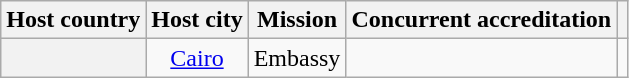<table class="wikitable plainrowheaders" style="text-align:center;">
<tr>
<th scope="col">Host country</th>
<th scope="col">Host city</th>
<th scope="col">Mission</th>
<th scope="col">Concurrent accreditation</th>
<th scope="col"></th>
</tr>
<tr>
<th scope="row"></th>
<td><a href='#'>Cairo</a></td>
<td>Embassy</td>
<td></td>
<td></td>
</tr>
</table>
